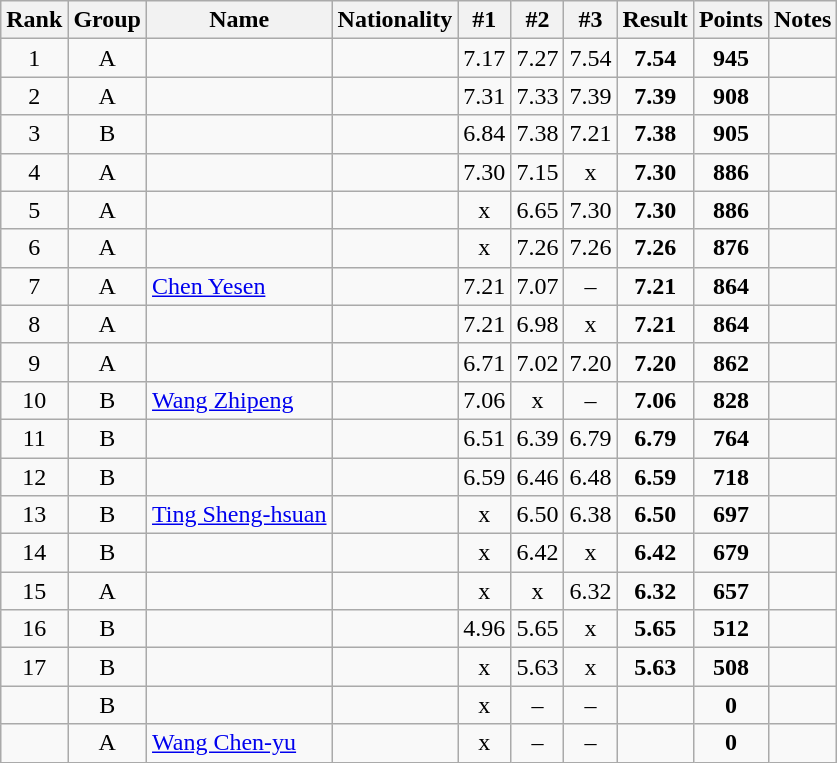<table class="wikitable sortable" style="text-align:center">
<tr>
<th>Rank</th>
<th>Group</th>
<th>Name</th>
<th>Nationality</th>
<th>#1</th>
<th>#2</th>
<th>#3</th>
<th>Result</th>
<th>Points</th>
<th>Notes</th>
</tr>
<tr>
<td>1</td>
<td>A</td>
<td align=left></td>
<td align=left></td>
<td>7.17</td>
<td>7.27</td>
<td>7.54</td>
<td><strong>7.54</strong></td>
<td><strong>945</strong></td>
<td></td>
</tr>
<tr>
<td>2</td>
<td>A</td>
<td align=left></td>
<td align=left></td>
<td>7.31</td>
<td>7.33</td>
<td>7.39</td>
<td><strong>7.39</strong></td>
<td><strong>908</strong></td>
<td></td>
</tr>
<tr>
<td>3</td>
<td>B</td>
<td align=left></td>
<td align=left></td>
<td>6.84</td>
<td>7.38</td>
<td>7.21</td>
<td><strong>7.38</strong></td>
<td><strong>905</strong></td>
<td></td>
</tr>
<tr>
<td>4</td>
<td>A</td>
<td align=left></td>
<td align=left></td>
<td>7.30</td>
<td>7.15</td>
<td>x</td>
<td><strong>7.30</strong></td>
<td><strong>886</strong></td>
<td></td>
</tr>
<tr>
<td>5</td>
<td>A</td>
<td align=left></td>
<td align=left></td>
<td>x</td>
<td>6.65</td>
<td>7.30</td>
<td><strong>7.30</strong></td>
<td><strong>886</strong></td>
<td></td>
</tr>
<tr>
<td>6</td>
<td>A</td>
<td align=left></td>
<td align=left></td>
<td>x</td>
<td>7.26</td>
<td>7.26</td>
<td><strong>7.26</strong></td>
<td><strong>876</strong></td>
<td></td>
</tr>
<tr>
<td>7</td>
<td>A</td>
<td align=left><a href='#'>Chen Yesen</a></td>
<td align=left></td>
<td>7.21</td>
<td>7.07</td>
<td>–</td>
<td><strong>7.21</strong></td>
<td><strong>864</strong></td>
<td></td>
</tr>
<tr>
<td>8</td>
<td>A</td>
<td align=left></td>
<td align=left></td>
<td>7.21</td>
<td>6.98</td>
<td>x</td>
<td><strong>7.21</strong></td>
<td><strong>864</strong></td>
<td></td>
</tr>
<tr>
<td>9</td>
<td>A</td>
<td align=left></td>
<td align=left></td>
<td>6.71</td>
<td>7.02</td>
<td>7.20</td>
<td><strong>7.20</strong></td>
<td><strong>862</strong></td>
<td></td>
</tr>
<tr>
<td>10</td>
<td>B</td>
<td align=left><a href='#'>Wang Zhipeng</a></td>
<td align=left></td>
<td>7.06</td>
<td>x</td>
<td>–</td>
<td><strong>7.06</strong></td>
<td><strong>828</strong></td>
<td></td>
</tr>
<tr>
<td>11</td>
<td>B</td>
<td align=left></td>
<td align=left></td>
<td>6.51</td>
<td>6.39</td>
<td>6.79</td>
<td><strong>6.79</strong></td>
<td><strong>764</strong></td>
<td></td>
</tr>
<tr>
<td>12</td>
<td>B</td>
<td align=left></td>
<td align=left></td>
<td>6.59</td>
<td>6.46</td>
<td>6.48</td>
<td><strong>6.59</strong></td>
<td><strong>718</strong></td>
<td></td>
</tr>
<tr>
<td>13</td>
<td>B</td>
<td align=left><a href='#'>Ting Sheng-hsuan</a></td>
<td align=left></td>
<td>x</td>
<td>6.50</td>
<td>6.38</td>
<td><strong>6.50</strong></td>
<td><strong>697</strong></td>
<td></td>
</tr>
<tr>
<td>14</td>
<td>B</td>
<td align=left></td>
<td align=left></td>
<td>x</td>
<td>6.42</td>
<td>x</td>
<td><strong>6.42</strong></td>
<td><strong>679</strong></td>
<td></td>
</tr>
<tr>
<td>15</td>
<td>A</td>
<td align=left></td>
<td align=left></td>
<td>x</td>
<td>x</td>
<td>6.32</td>
<td><strong>6.32</strong></td>
<td><strong>657</strong></td>
<td></td>
</tr>
<tr>
<td>16</td>
<td>B</td>
<td align=left></td>
<td align=left></td>
<td>4.96</td>
<td>5.65</td>
<td>x</td>
<td><strong>5.65</strong></td>
<td><strong>512</strong></td>
<td></td>
</tr>
<tr>
<td>17</td>
<td>B</td>
<td align=left></td>
<td align=left></td>
<td>x</td>
<td>5.63</td>
<td>x</td>
<td><strong>5.63</strong></td>
<td><strong>508</strong></td>
<td></td>
</tr>
<tr>
<td></td>
<td>B</td>
<td align=left></td>
<td align=left></td>
<td>x</td>
<td>–</td>
<td>–</td>
<td><strong></strong></td>
<td><strong>0</strong></td>
<td></td>
</tr>
<tr>
<td></td>
<td>A</td>
<td align=left><a href='#'>Wang Chen-yu</a></td>
<td align=left></td>
<td>x</td>
<td>–</td>
<td>–</td>
<td><strong></strong></td>
<td><strong>0</strong></td>
<td></td>
</tr>
</table>
